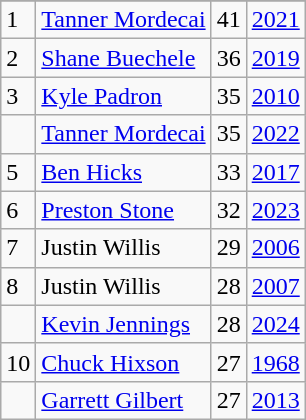<table class="wikitable">
<tr>
</tr>
<tr>
<td>1</td>
<td><a href='#'>Tanner Mordecai</a></td>
<td><abbr>41</abbr></td>
<td><a href='#'>2021</a></td>
</tr>
<tr>
<td>2</td>
<td><a href='#'>Shane Buechele</a></td>
<td><abbr>36</abbr></td>
<td><a href='#'>2019</a></td>
</tr>
<tr>
<td>3</td>
<td><a href='#'>Kyle Padron</a></td>
<td><abbr>35</abbr></td>
<td><a href='#'>2010</a></td>
</tr>
<tr>
<td></td>
<td><a href='#'>Tanner Mordecai</a></td>
<td><abbr>35</abbr></td>
<td><a href='#'>2022</a></td>
</tr>
<tr>
<td>5</td>
<td><a href='#'>Ben Hicks</a></td>
<td><abbr>33</abbr></td>
<td><a href='#'>2017</a></td>
</tr>
<tr>
<td>6</td>
<td><a href='#'>Preston Stone</a></td>
<td><abbr>32</abbr></td>
<td><a href='#'>2023</a></td>
</tr>
<tr>
<td>7</td>
<td>Justin Willis</td>
<td><abbr>29</abbr></td>
<td><a href='#'>2006</a></td>
</tr>
<tr>
<td>8</td>
<td>Justin Willis</td>
<td><abbr>28</abbr></td>
<td><a href='#'>2007</a></td>
</tr>
<tr>
<td></td>
<td><a href='#'>Kevin Jennings</a></td>
<td><abbr>28</abbr></td>
<td><a href='#'>2024</a></td>
</tr>
<tr>
<td>10</td>
<td><a href='#'>Chuck Hixson</a></td>
<td><abbr>27</abbr></td>
<td><a href='#'>1968</a></td>
</tr>
<tr>
<td></td>
<td><a href='#'>Garrett Gilbert</a></td>
<td><abbr>27</abbr></td>
<td><a href='#'>2013</a></td>
</tr>
</table>
